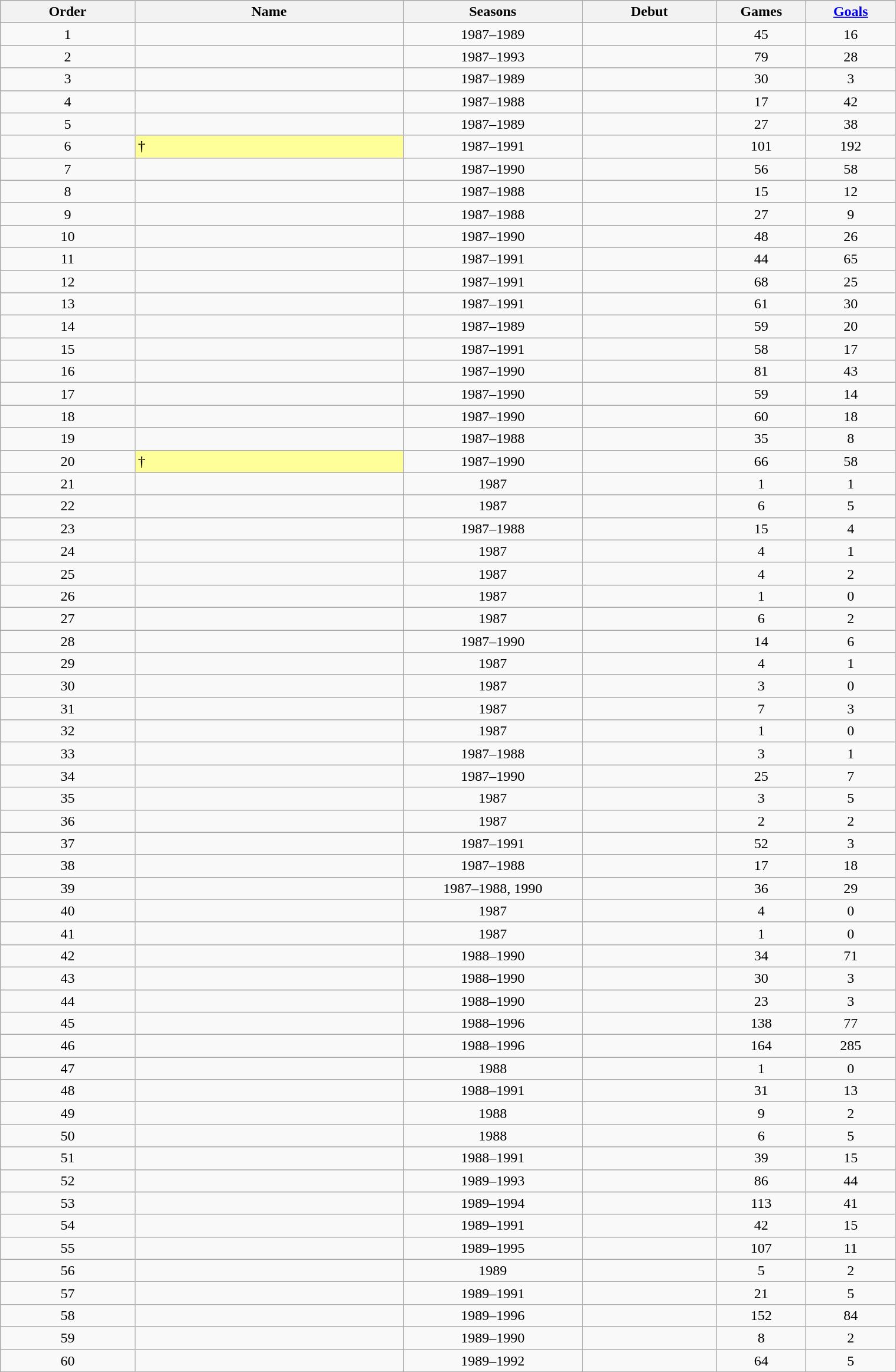<table class="wikitable sortable" style="text-align:center; width:80%;">
<tr>
<th style="width=10%">Order</th>
<th style="width:30%">Name</th>
<th style="width:20%">Seasons</th>
<th style="width:15%">Debut</th>
<th style="width:10%">Games</th>
<th style="width:10%"><a href='#'>Goals</a></th>
</tr>
<tr>
<td>1</td>
<td align=left></td>
<td>1987–1989</td>
<td></td>
<td>45</td>
<td>16</td>
</tr>
<tr>
<td>2</td>
<td align=left></td>
<td>1987–1993</td>
<td></td>
<td>79</td>
<td>28</td>
</tr>
<tr>
<td>3</td>
<td align=left></td>
<td>1987–1989</td>
<td></td>
<td>30</td>
<td>3</td>
</tr>
<tr>
<td>4</td>
<td align=left></td>
<td>1987–1988</td>
<td></td>
<td>17</td>
<td>42</td>
</tr>
<tr>
<td>5</td>
<td align=left></td>
<td>1987–1989</td>
<td></td>
<td>27</td>
<td>38</td>
</tr>
<tr>
<td>6</td>
<td align=left style=background:#FFFF99>†</td>
<td>1987–1991</td>
<td></td>
<td>101</td>
<td>192</td>
</tr>
<tr>
<td>7</td>
<td align=left></td>
<td>1987–1990</td>
<td></td>
<td>56</td>
<td>58</td>
</tr>
<tr>
<td>8</td>
<td align=left></td>
<td>1987–1988</td>
<td></td>
<td>15</td>
<td>12</td>
</tr>
<tr>
<td>9</td>
<td align=left></td>
<td>1987–1988</td>
<td></td>
<td>27</td>
<td>9</td>
</tr>
<tr>
<td>10</td>
<td align=left></td>
<td>1987–1990</td>
<td></td>
<td>48</td>
<td>26</td>
</tr>
<tr>
<td>11</td>
<td align=left></td>
<td>1987–1991</td>
<td></td>
<td>44</td>
<td>65</td>
</tr>
<tr>
<td>12</td>
<td align=left></td>
<td>1987–1991</td>
<td></td>
<td>68</td>
<td>25</td>
</tr>
<tr>
<td>13</td>
<td align=left></td>
<td>1987–1991</td>
<td></td>
<td>61</td>
<td>30</td>
</tr>
<tr>
<td>14</td>
<td align=left></td>
<td>1987–1989</td>
<td></td>
<td>59</td>
<td>20</td>
</tr>
<tr>
<td>15</td>
<td align=left></td>
<td>1987–1991</td>
<td></td>
<td>58</td>
<td>17</td>
</tr>
<tr>
<td>16</td>
<td align=left></td>
<td>1987–1990</td>
<td></td>
<td>81</td>
<td>43</td>
</tr>
<tr>
<td>17</td>
<td align=left></td>
<td>1987–1990</td>
<td></td>
<td>59</td>
<td>14</td>
</tr>
<tr>
<td>18</td>
<td align=left></td>
<td>1987–1990</td>
<td></td>
<td>60</td>
<td>18</td>
</tr>
<tr>
<td>19</td>
<td align=left></td>
<td>1987–1988</td>
<td></td>
<td>35</td>
<td>8</td>
</tr>
<tr>
<td>20</td>
<td align=left style=background:#FFFF99>†</td>
<td>1987–1990</td>
<td></td>
<td>66</td>
<td>58</td>
</tr>
<tr>
<td>21</td>
<td align=left></td>
<td>1987</td>
<td></td>
<td>1</td>
<td>1</td>
</tr>
<tr>
<td>22</td>
<td align=left></td>
<td>1987</td>
<td></td>
<td>6</td>
<td>5</td>
</tr>
<tr>
<td>23</td>
<td align=left></td>
<td>1987–1988</td>
<td></td>
<td>15</td>
<td>4</td>
</tr>
<tr>
<td>24</td>
<td align=left></td>
<td>1987</td>
<td></td>
<td>4</td>
<td>1</td>
</tr>
<tr>
<td>25</td>
<td align=left></td>
<td>1987</td>
<td></td>
<td>4</td>
<td>2</td>
</tr>
<tr>
<td>26</td>
<td align=left></td>
<td>1987</td>
<td></td>
<td>1</td>
<td>0</td>
</tr>
<tr>
<td>27</td>
<td align=left></td>
<td>1987</td>
<td></td>
<td>6</td>
<td>2</td>
</tr>
<tr>
<td>28</td>
<td align=left></td>
<td>1987–1990</td>
<td></td>
<td>14</td>
<td>6</td>
</tr>
<tr>
<td>29</td>
<td align=left></td>
<td>1987</td>
<td></td>
<td>4</td>
<td>1</td>
</tr>
<tr>
<td>30</td>
<td align=left></td>
<td>1987</td>
<td></td>
<td>3</td>
<td>0</td>
</tr>
<tr>
<td>31</td>
<td align=left></td>
<td>1987</td>
<td></td>
<td>7</td>
<td>3</td>
</tr>
<tr>
<td>32</td>
<td align=left></td>
<td>1987</td>
<td></td>
<td>1</td>
<td>0</td>
</tr>
<tr>
<td>33</td>
<td align=left></td>
<td>1987–1988</td>
<td></td>
<td>3</td>
<td>1</td>
</tr>
<tr>
<td>34</td>
<td align=left></td>
<td>1987–1990</td>
<td></td>
<td>25</td>
<td>7</td>
</tr>
<tr>
<td>35</td>
<td align=left></td>
<td>1987</td>
<td></td>
<td>3</td>
<td>5</td>
</tr>
<tr>
<td>36</td>
<td align=left></td>
<td>1987</td>
<td></td>
<td>2</td>
<td>2</td>
</tr>
<tr>
<td>37</td>
<td align=left></td>
<td>1987–1991</td>
<td></td>
<td>52</td>
<td>3</td>
</tr>
<tr>
<td>38</td>
<td align=left></td>
<td>1987–1988</td>
<td></td>
<td>17</td>
<td>18</td>
</tr>
<tr>
<td>39</td>
<td align=left></td>
<td>1987–1988, 1990</td>
<td></td>
<td>36</td>
<td>29</td>
</tr>
<tr>
<td>40</td>
<td align=left></td>
<td>1987</td>
<td></td>
<td>4</td>
<td>0</td>
</tr>
<tr>
<td>41</td>
<td align=left></td>
<td>1987</td>
<td></td>
<td>1</td>
<td>0</td>
</tr>
<tr>
<td>42</td>
<td align=left></td>
<td>1988–1990</td>
<td></td>
<td>34</td>
<td>71</td>
</tr>
<tr>
<td>43</td>
<td align=left></td>
<td>1988–1990</td>
<td></td>
<td>30</td>
<td>3</td>
</tr>
<tr>
<td>44</td>
<td align=left></td>
<td>1988–1990</td>
<td></td>
<td>23</td>
<td>3</td>
</tr>
<tr>
<td>45</td>
<td align=left></td>
<td>1988–1996</td>
<td></td>
<td>138</td>
<td>77</td>
</tr>
<tr>
<td>46</td>
<td align=left></td>
<td>1988–1996</td>
<td></td>
<td>164</td>
<td>285</td>
</tr>
<tr>
<td>47</td>
<td align=left></td>
<td>1988</td>
<td></td>
<td>1</td>
<td>0</td>
</tr>
<tr>
<td>48</td>
<td align=left></td>
<td>1988–1991</td>
<td></td>
<td>31</td>
<td>13</td>
</tr>
<tr>
<td>49</td>
<td align=left></td>
<td>1988</td>
<td></td>
<td>9</td>
<td>2</td>
</tr>
<tr>
<td>50</td>
<td align=left></td>
<td>1988</td>
<td></td>
<td>6</td>
<td>5</td>
</tr>
<tr>
<td>51</td>
<td align=left></td>
<td>1988–1991</td>
<td></td>
<td>39</td>
<td>15</td>
</tr>
<tr>
<td>52</td>
<td align=left></td>
<td>1989–1993</td>
<td></td>
<td>86</td>
<td>44</td>
</tr>
<tr>
<td>53</td>
<td align=left></td>
<td>1989–1994</td>
<td></td>
<td>113</td>
<td>41</td>
</tr>
<tr>
<td>54</td>
<td align=left></td>
<td>1989–1991</td>
<td></td>
<td>42</td>
<td>15</td>
</tr>
<tr>
<td>55</td>
<td align=left></td>
<td>1989–1995</td>
<td></td>
<td>107</td>
<td>11</td>
</tr>
<tr>
<td>56</td>
<td align=left></td>
<td>1989</td>
<td></td>
<td>5</td>
<td>2</td>
</tr>
<tr>
<td>57</td>
<td align=left></td>
<td>1989–1991</td>
<td></td>
<td>21</td>
<td>5</td>
</tr>
<tr>
<td>58</td>
<td align=left></td>
<td>1989–1996</td>
<td></td>
<td>152</td>
<td>84</td>
</tr>
<tr>
<td>59</td>
<td align=left></td>
<td>1989–1990</td>
<td></td>
<td>8</td>
<td>2</td>
</tr>
<tr>
<td>60</td>
<td align=left></td>
<td>1989–1992</td>
<td></td>
<td>64</td>
<td>5</td>
</tr>
</table>
